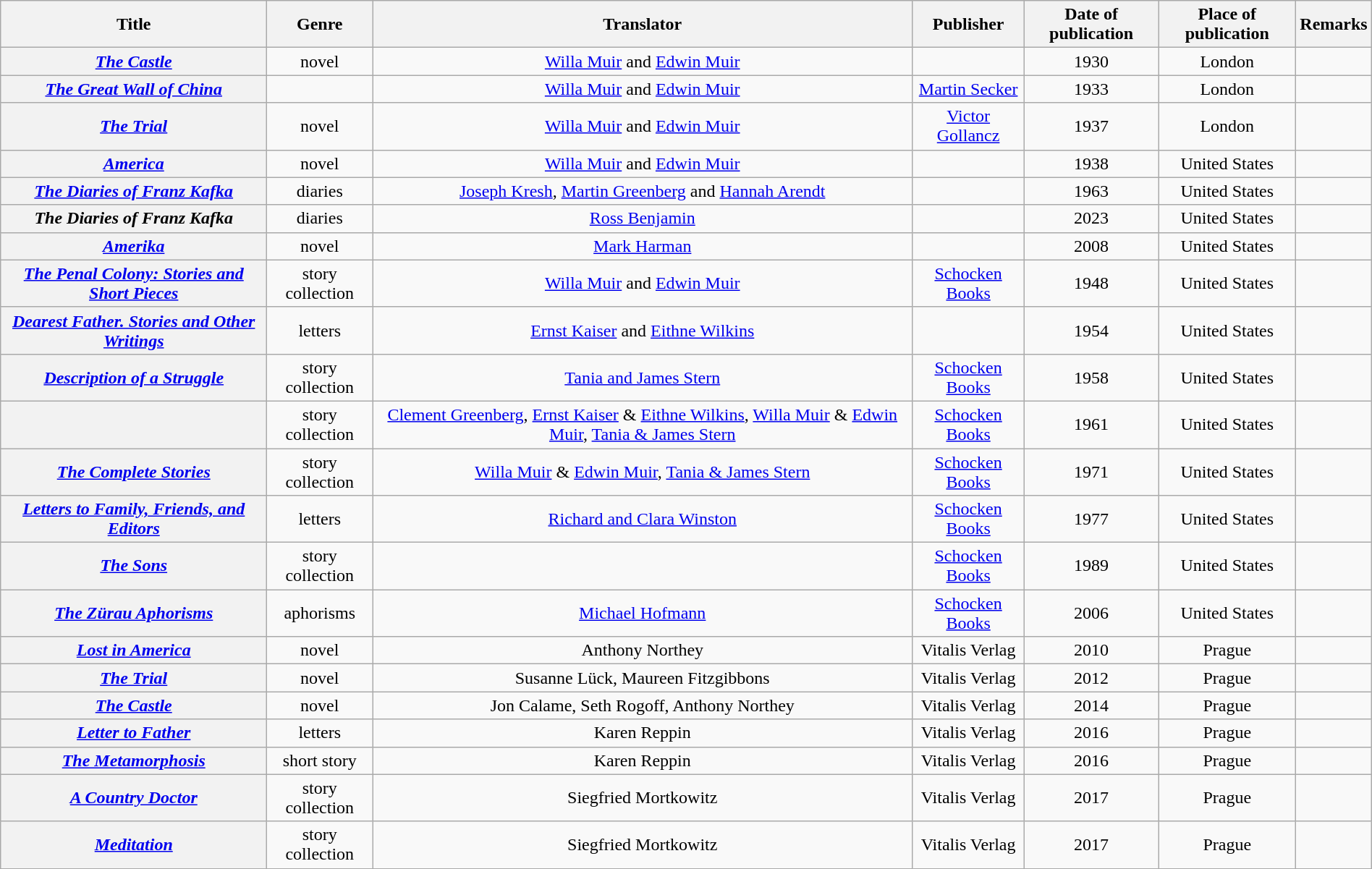<table class="wikitable plainrowheaders sortable" style="text-align: center; margin-right: 0;">
<tr>
<th scope="col">Title</th>
<th scope="col">Genre</th>
<th scope="col">Translator</th>
<th scope="col">Publisher</th>
<th scope="col">Date of publication</th>
<th scope="col">Place of publication</th>
<th scope="col" class="unsortable">Remarks</th>
</tr>
<tr>
<th scope="row"><em><a href='#'>The Castle</a></em></th>
<td>novel</td>
<td><a href='#'>Willa Muir</a> and <a href='#'>Edwin Muir</a></td>
<td></td>
<td>1930</td>
<td>London</td>
<td style="text-align: left;"></td>
</tr>
<tr>
<th scope="row"><em><a href='#'>The Great Wall of China</a></em></th>
<td></td>
<td><a href='#'>Willa Muir</a> and <a href='#'>Edwin Muir</a></td>
<td><a href='#'>Martin Secker</a></td>
<td>1933</td>
<td>London</td>
<td style="text-align: left;"></td>
</tr>
<tr>
<th scope="row"><em><a href='#'>The Trial</a></em></th>
<td>novel</td>
<td><a href='#'>Willa Muir</a> and <a href='#'>Edwin Muir</a></td>
<td><a href='#'>Victor Gollancz</a></td>
<td>1937</td>
<td>London</td>
<td style="text-align: left;"></td>
</tr>
<tr>
<th scope="row"><em><a href='#'>America</a></em></th>
<td>novel</td>
<td><a href='#'>Willa Muir</a> and <a href='#'>Edwin Muir</a></td>
<td></td>
<td>1938</td>
<td>United States</td>
<td style="text-align: left;"></td>
</tr>
<tr>
<th scope="row"><em><a href='#'>The Diaries of Franz Kafka</a></em></th>
<td>diaries</td>
<td><a href='#'>Joseph Kresh</a>, <a href='#'>Martin Greenberg</a> and <a href='#'>Hannah Arendt</a></td>
<td></td>
<td>1963</td>
<td>United States</td>
<td style="text-align: left;"></td>
</tr>
<tr>
<th scope="row"><em>The Diaries of Franz Kafka</em></th>
<td>diaries</td>
<td><a href='#'>Ross Benjamin</a></td>
<td></td>
<td>2023</td>
<td>United States</td>
<td style="text-align: left;"></td>
</tr>
<tr>
<th scope="row"><em><a href='#'>Amerika</a></em></th>
<td>novel</td>
<td><a href='#'>Mark Harman</a></td>
<td></td>
<td>2008</td>
<td>United States</td>
<td style="text-align: left;"></td>
</tr>
<tr>
<th scope="row"><em><a href='#'>The Penal Colony: Stories and Short Pieces</a></em></th>
<td>story collection</td>
<td><a href='#'>Willa Muir</a> and <a href='#'>Edwin Muir</a></td>
<td><a href='#'>Schocken Books</a></td>
<td>1948</td>
<td>United States</td>
<td style="text-align: left;"></td>
</tr>
<tr>
<th scope="row"><em><a href='#'>Dearest Father. Stories and Other Writings</a></em></th>
<td>letters</td>
<td><a href='#'>Ernst Kaiser</a> and <a href='#'>Eithne Wilkins</a></td>
<td></td>
<td>1954</td>
<td>United States</td>
<td style="text-align: left;"></td>
</tr>
<tr>
<th scope="row"><em><a href='#'>Description of a Struggle</a></em></th>
<td>story collection</td>
<td><a href='#'>Tania and James Stern</a></td>
<td><a href='#'>Schocken Books</a></td>
<td>1958</td>
<td>United States</td>
<td style="text-align: left;"></td>
</tr>
<tr>
<th scope="row"><em></em></th>
<td>story collection</td>
<td><a href='#'>Clement Greenberg</a>, <a href='#'>Ernst Kaiser</a> & <a href='#'>Eithne Wilkins</a>, <a href='#'>Willa Muir</a> & <a href='#'>Edwin Muir</a>, <a href='#'>Tania & James Stern</a></td>
<td><a href='#'>Schocken Books</a></td>
<td>1961</td>
<td>United States</td>
<td style="text-align: left;"></td>
</tr>
<tr>
<th scope="row"><em><a href='#'>The Complete Stories</a></em></th>
<td>story collection</td>
<td><a href='#'>Willa Muir</a> & <a href='#'>Edwin Muir</a>, <a href='#'>Tania & James Stern</a></td>
<td><a href='#'>Schocken Books</a></td>
<td>1971</td>
<td>United States</td>
<td style="text-align: left;"></td>
</tr>
<tr>
<th scope="row"><em><a href='#'>Letters to Family, Friends, and Editors</a></em></th>
<td>letters</td>
<td><a href='#'>Richard and Clara Winston</a></td>
<td><a href='#'>Schocken Books</a></td>
<td>1977</td>
<td>United States</td>
<td style="text-align: left;"></td>
</tr>
<tr>
<th scope="row"><em><a href='#'>The Sons</a></em></th>
<td>story collection</td>
<td></td>
<td><a href='#'>Schocken Books</a></td>
<td>1989</td>
<td>United States</td>
<td style="text-align: left;"></td>
</tr>
<tr>
<th scope="row"><em><a href='#'>The Zürau Aphorisms</a></em></th>
<td>aphorisms</td>
<td><a href='#'>Michael Hofmann</a></td>
<td><a href='#'>Schocken Books</a></td>
<td>2006</td>
<td>United States</td>
<td style="text-align: left;"></td>
</tr>
<tr>
<th scope="row"><em><a href='#'>Lost in America</a></em></th>
<td>novel</td>
<td>Anthony Northey</td>
<td>Vitalis Verlag</td>
<td>2010</td>
<td>Prague</td>
<td style="text-align: left;"></td>
</tr>
<tr>
<th scope="row"><em><a href='#'>The Trial</a></em></th>
<td>novel</td>
<td>Susanne Lück, Maureen Fitzgibbons</td>
<td>Vitalis Verlag</td>
<td>2012</td>
<td>Prague</td>
<td style="text-align: left;"></td>
</tr>
<tr>
<th scope="row"><em><a href='#'>The Castle</a></em></th>
<td>novel</td>
<td>Jon Calame, Seth Rogoff, Anthony Northey</td>
<td>Vitalis Verlag</td>
<td>2014</td>
<td>Prague</td>
<td style="text-align: left;"></td>
</tr>
<tr>
<th scope="row"><em><a href='#'>Letter to Father</a></em></th>
<td>letters</td>
<td>Karen Reppin</td>
<td>Vitalis Verlag</td>
<td>2016</td>
<td>Prague</td>
<td style="text-align: left;"></td>
</tr>
<tr>
<th scope="row"><em><a href='#'>The Metamorphosis</a></em></th>
<td>short story</td>
<td>Karen Reppin</td>
<td>Vitalis Verlag</td>
<td>2016</td>
<td>Prague</td>
<td style="text-align: left;"></td>
</tr>
<tr>
<th scope="row"><em><a href='#'>A Country Doctor</a></em></th>
<td>story collection</td>
<td>Siegfried Mortkowitz</td>
<td>Vitalis Verlag</td>
<td>2017</td>
<td>Prague</td>
<td style="text-align: left;"></td>
</tr>
<tr>
<th scope="row"><em><a href='#'>Meditation</a></em></th>
<td>story collection</td>
<td>Siegfried Mortkowitz</td>
<td>Vitalis Verlag</td>
<td>2017</td>
<td>Prague</td>
<td style="text-align: left;"></td>
</tr>
</table>
